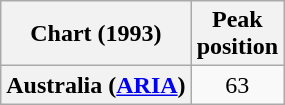<table class="wikitable plainrowheaders" style="text-align:center">
<tr>
<th>Chart (1993)</th>
<th>Peak<br>position</th>
</tr>
<tr>
<th scope="row">Australia (<a href='#'>ARIA</a>)</th>
<td>63</td>
</tr>
</table>
